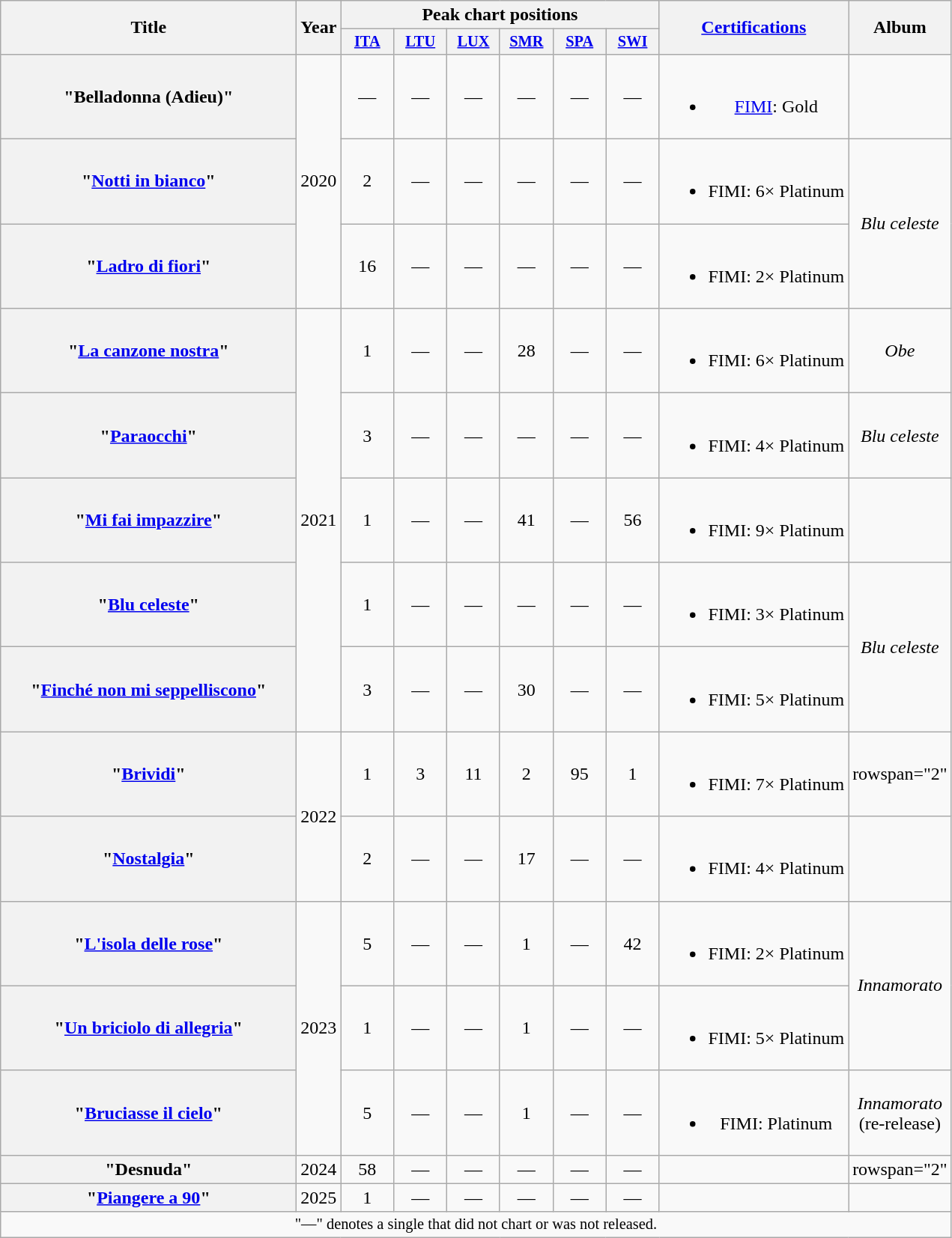<table class="wikitable plainrowheaders" style="text-align:center;">
<tr>
<th scope="col" rowspan="2" style="width:16em;">Title</th>
<th scope="col" rowspan="2" style="width:1em;">Year</th>
<th colspan="6" scope="col">Peak chart positions</th>
<th scope="col" rowspan="2"><a href='#'>Certifications</a></th>
<th scope="col" rowspan="2">Album</th>
</tr>
<tr>
<th scope="col" style="width:3em;font-size:85%;"><a href='#'>ITA</a><br></th>
<th scope="col" style="width:3em;font-size:85%;"><a href='#'>LTU</a><br></th>
<th scope="col" style="width:3em;font-size:85%;"><a href='#'>LUX</a><br></th>
<th scope="col" style="width:3em;font-size:85%;"><a href='#'>SMR</a><br></th>
<th scope="col" style="width:3em;font-size:85%;"><a href='#'>SPA</a><br></th>
<th scope="col" style="width:3em;font-size:85%;"><a href='#'>SWI</a><br></th>
</tr>
<tr>
<th scope="row">"Belladonna (Adieu)"</th>
<td rowspan="3">2020</td>
<td>—</td>
<td>—</td>
<td>—</td>
<td>—</td>
<td>—</td>
<td>—</td>
<td><br><ul><li><a href='#'>FIMI</a>: Gold</li></ul></td>
<td></td>
</tr>
<tr>
<th scope="row">"<a href='#'>Notti in bianco</a>"</th>
<td>2</td>
<td>—</td>
<td>—</td>
<td>—</td>
<td>—</td>
<td>—</td>
<td><br><ul><li>FIMI: 6× Platinum</li></ul></td>
<td rowspan="2"><em>Blu celeste</em></td>
</tr>
<tr>
<th scope="row">"<a href='#'>Ladro di fiori</a>"</th>
<td>16</td>
<td>—</td>
<td>—</td>
<td>—</td>
<td>—</td>
<td>—</td>
<td><br><ul><li>FIMI: 2× Platinum</li></ul></td>
</tr>
<tr>
<th scope="row">"<a href='#'>La canzone nostra</a>"<br></th>
<td rowspan="5">2021</td>
<td>1</td>
<td>—</td>
<td>—</td>
<td>28</td>
<td>—</td>
<td>—</td>
<td><br><ul><li>FIMI: 6× Platinum</li></ul></td>
<td><em>Obe</em></td>
</tr>
<tr>
<th scope="row">"<a href='#'>Paraocchi</a>"</th>
<td>3</td>
<td>—</td>
<td>—</td>
<td>—</td>
<td>—</td>
<td>—</td>
<td><br><ul><li>FIMI: 4× Platinum</li></ul></td>
<td><em>Blu celeste</em></td>
</tr>
<tr>
<th scope="row">"<a href='#'>Mi fai impazzire</a>"<br></th>
<td>1</td>
<td>—</td>
<td>—</td>
<td>41</td>
<td>—</td>
<td>56</td>
<td><br><ul><li>FIMI: 9× Platinum</li></ul></td>
<td></td>
</tr>
<tr>
<th scope="row">"<a href='#'>Blu celeste</a>"</th>
<td>1</td>
<td>—</td>
<td>—</td>
<td>—</td>
<td>—</td>
<td>—</td>
<td><br><ul><li>FIMI: 3× Platinum</li></ul></td>
<td rowspan="2"><em>Blu celeste</em></td>
</tr>
<tr>
<th scope="row">"<a href='#'>Finché non mi seppelliscono</a>"</th>
<td>3</td>
<td>—</td>
<td>—</td>
<td>30</td>
<td>—</td>
<td>—</td>
<td><br><ul><li>FIMI: 5× Platinum</li></ul></td>
</tr>
<tr>
<th scope="row">"<a href='#'>Brividi</a>"<br></th>
<td rowspan="2">2022</td>
<td>1</td>
<td>3</td>
<td>11</td>
<td>2</td>
<td>95</td>
<td>1</td>
<td><br><ul><li>FIMI: 7× Platinum</li></ul></td>
<td>rowspan="2" </td>
</tr>
<tr>
<th scope="row">"<a href='#'>Nostalgia</a>"</th>
<td>2</td>
<td>—</td>
<td>—</td>
<td>17</td>
<td>—</td>
<td>—</td>
<td><br><ul><li>FIMI: 4× Platinum</li></ul></td>
</tr>
<tr>
<th scope="row">"<a href='#'>L'isola delle rose</a>"</th>
<td rowspan="3">2023</td>
<td>5</td>
<td>—</td>
<td>—</td>
<td>1</td>
<td>—</td>
<td>42</td>
<td><br><ul><li>FIMI: 2× Platinum</li></ul></td>
<td rowspan="2"><em>Innamorato</em></td>
</tr>
<tr>
<th scope="row">"<a href='#'>Un briciolo di allegria</a>"<br></th>
<td>1</td>
<td>—</td>
<td>—</td>
<td>1</td>
<td>—</td>
<td>—</td>
<td><br><ul><li>FIMI: 5× Platinum</li></ul></td>
</tr>
<tr>
<th scope="row">"<a href='#'>Bruciasse il cielo</a>"</th>
<td>5</td>
<td>—</td>
<td>—</td>
<td>1</td>
<td>—</td>
<td>—</td>
<td><br><ul><li>FIMI: Platinum</li></ul></td>
<td><em>Innamorato</em><br>(re-release)</td>
</tr>
<tr>
<th scope="row">"Desnuda"</th>
<td>2024</td>
<td>58</td>
<td>—</td>
<td>—</td>
<td>—</td>
<td>—</td>
<td>—</td>
<td></td>
<td>rowspan="2" </td>
</tr>
<tr>
<th scope="row">"<a href='#'>Piangere a 90</a>"</th>
<td>2025</td>
<td>1<br></td>
<td>—</td>
<td>—</td>
<td>—</td>
<td>—</td>
<td>—</td>
<td></td>
</tr>
<tr>
<td colspan="10" style="font-size:85%;">"—" denotes a single that did not chart or was not released.</td>
</tr>
</table>
